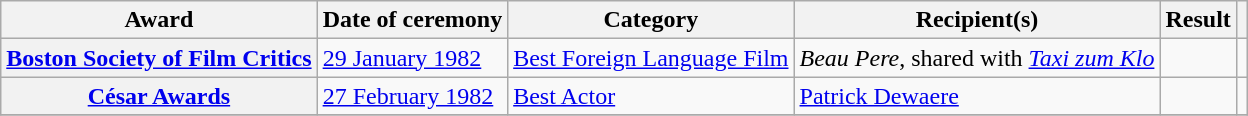<table class="wikitable plainrowheaders sortable">
<tr>
<th scope="col">Award</th>
<th scope="col">Date of ceremony</th>
<th scope="col">Category</th>
<th scope="col">Recipient(s)</th>
<th scope="col">Result</th>
<th scope="col" class="unsortable"></th>
</tr>
<tr>
<th scope="row"><a href='#'>Boston Society of Film Critics</a></th>
<td rowspan="1"><a href='#'>29 January 1982</a></td>
<td><a href='#'>Best Foreign Language Film</a></td>
<td><em>Beau Pere</em>, shared with <em><a href='#'>Taxi zum Klo</a></em></td>
<td></td>
<td rowspan="1"></td>
</tr>
<tr>
<th scope="row"><a href='#'>César Awards</a></th>
<td rowspan="1"><a href='#'>27 February 1982</a></td>
<td><a href='#'>Best Actor</a></td>
<td><a href='#'>Patrick Dewaere</a></td>
<td></td>
<td rowspan="1"></td>
</tr>
<tr>
</tr>
</table>
